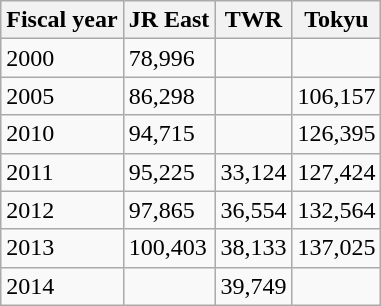<table class="wikitable">
<tr>
<th>Fiscal year</th>
<th>JR East</th>
<th>TWR</th>
<th>Tokyu</th>
</tr>
<tr>
<td>2000</td>
<td>78,996</td>
<td></td>
<td></td>
</tr>
<tr>
<td>2005</td>
<td>86,298</td>
<td></td>
<td>106,157</td>
</tr>
<tr>
<td>2010</td>
<td>94,715</td>
<td></td>
<td>126,395</td>
</tr>
<tr>
<td>2011</td>
<td>95,225</td>
<td>33,124</td>
<td>127,424</td>
</tr>
<tr>
<td>2012</td>
<td>97,865</td>
<td>36,554</td>
<td>132,564</td>
</tr>
<tr>
<td>2013</td>
<td>100,403</td>
<td>38,133</td>
<td>137,025</td>
</tr>
<tr>
<td>2014</td>
<td></td>
<td>39,749</td>
<td></td>
</tr>
</table>
